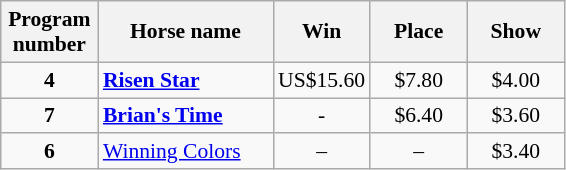<table class="wikitable sortable" style="font-size:90%">
<tr>
<th width="58px">Program <br> number</th>
<th width="110px">Horse name <br></th>
<th width="58px">Win <br></th>
<th width="58px">Place <br></th>
<th width="58px">Show <br></th>
</tr>
<tr>
<td align=center><strong>4</strong></td>
<td><strong><a href='#'>Risen Star</a></strong></td>
<td align=center>US$15.60</td>
<td align=center>$7.80</td>
<td align=center>$4.00</td>
</tr>
<tr>
<td align=center><strong>7</strong></td>
<td><strong><a href='#'>Brian's Time</a></strong></td>
<td align=center>-</td>
<td align=center>$6.40</td>
<td align=center>$3.60</td>
</tr>
<tr>
<td align=center><strong>6</strong></td>
<td><a href='#'>Winning Colors</a></td>
<td align=center>–</td>
<td align=center>–</td>
<td align=center>$3.40</td>
</tr>
</table>
